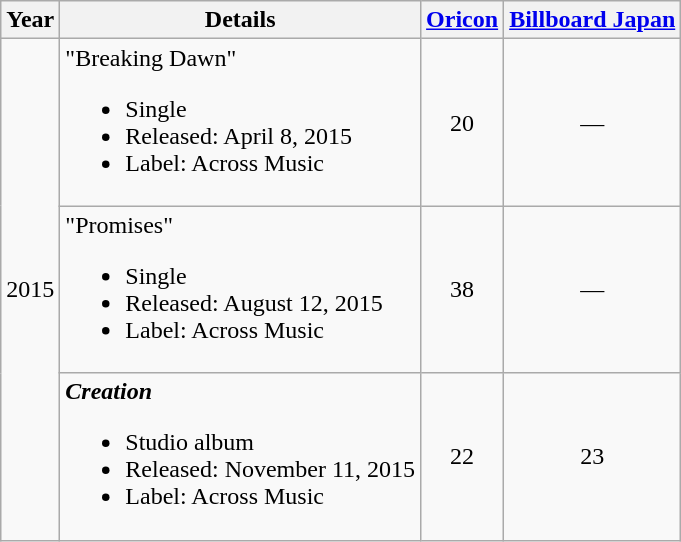<table class="wikitable">
<tr>
<th>Year</th>
<th>Details</th>
<th><a href='#'>Oricon</a></th>
<th><a href='#'>Billboard Japan</a></th>
</tr>
<tr>
<td rowspan="3">2015</td>
<td>"Breaking Dawn"<br><ul><li>Single</li><li>Released: April 8, 2015</li><li>Label: Across Music</li></ul></td>
<td align="center">20</td>
<td align="center">—</td>
</tr>
<tr>
<td>"Promises"<br><ul><li>Single</li><li>Released: August 12, 2015</li><li>Label: Across Music</li></ul></td>
<td align="center">38</td>
<td align="center">—</td>
</tr>
<tr>
<td><strong><em>Creation</em></strong><br><ul><li>Studio album</li><li>Released: November 11, 2015</li><li>Label: Across Music</li></ul></td>
<td align="center">22</td>
<td align="center">23</td>
</tr>
</table>
